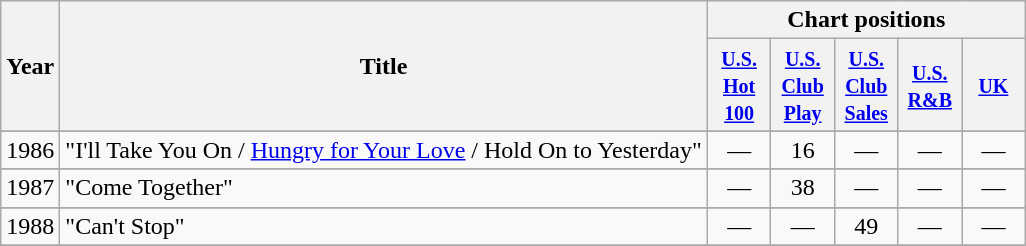<table class="wikitable" style=text-align:center;>
<tr>
<th rowspan="2">Year</th>
<th rowspan="2">Title</th>
<th colspan="7">Chart positions</th>
</tr>
<tr>
<th width="35"><small><a href='#'>U.S. Hot 100</a></small></th>
<th width="35"><small><a href='#'>U.S. Club Play</a></small></th>
<th width="35"><small><a href='#'>U.S. Club Sales</a></small></th>
<th width="35"><small><a href='#'>U.S. R&B</a></small></th>
<th width="35"><small><a href='#'>UK</a></small> <br></th>
</tr>
<tr>
</tr>
<tr>
<td>1986</td>
<td align="left">"I'll Take You On / <a href='#'>Hungry for Your Love</a> / Hold On to Yesterday"</td>
<td>—</td>
<td>16</td>
<td>—</td>
<td>—</td>
<td>—</td>
</tr>
<tr>
</tr>
<tr>
<td>1987</td>
<td align="left">"Come Together"</td>
<td>—</td>
<td>38</td>
<td>—</td>
<td>—</td>
<td>—</td>
</tr>
<tr>
</tr>
<tr>
<td>1988</td>
<td align="left">"Can't Stop"</td>
<td>—</td>
<td>—</td>
<td>49</td>
<td>—</td>
<td>—</td>
</tr>
<tr>
</tr>
</table>
